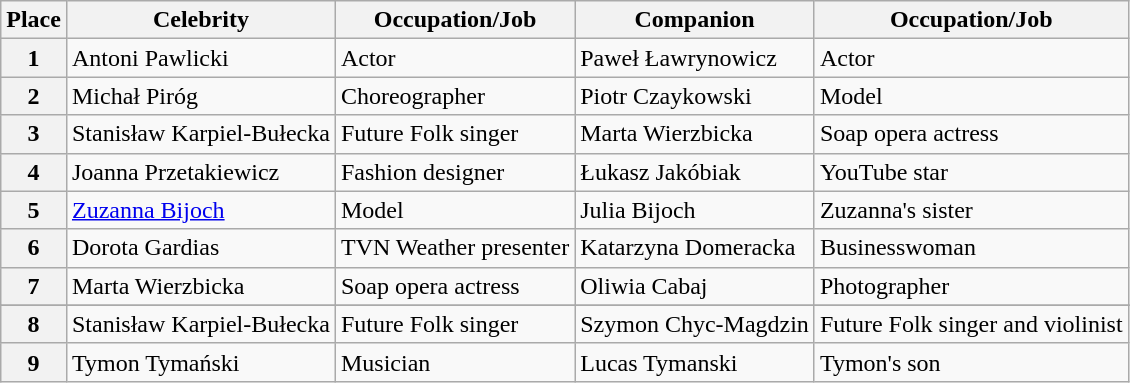<table class="wikitable">
<tr>
<th>Place</th>
<th>Celebrity</th>
<th>Occupation/Job</th>
<th>Companion</th>
<th>Occupation/Job</th>
</tr>
<tr>
<th>1</th>
<td>Antoni Pawlicki</td>
<td>Actor</td>
<td>Paweł Ławrynowicz</td>
<td>Actor</td>
</tr>
<tr>
<th>2</th>
<td>Michał Piróg</td>
<td>Choreographer</td>
<td>Piotr Czaykowski</td>
<td>Model</td>
</tr>
<tr>
<th>3</th>
<td>Stanisław Karpiel-Bułecka</td>
<td>Future Folk singer</td>
<td>Marta Wierzbicka</td>
<td>Soap opera actress</td>
</tr>
<tr>
<th>4</th>
<td>Joanna Przetakiewicz</td>
<td>Fashion designer</td>
<td>Łukasz Jakóbiak</td>
<td>YouTube star</td>
</tr>
<tr>
<th>5</th>
<td><a href='#'>Zuzanna Bijoch</a></td>
<td>Model</td>
<td>Julia Bijoch</td>
<td>Zuzanna's sister</td>
</tr>
<tr>
<th>6</th>
<td>Dorota Gardias</td>
<td>TVN Weather presenter</td>
<td>Katarzyna Domeracka</td>
<td>Businesswoman</td>
</tr>
<tr>
<th>7</th>
<td>Marta Wierzbicka</td>
<td>Soap opera actress</td>
<td>Oliwia Cabaj</td>
<td>Photographer</td>
</tr>
<tr>
</tr>
<tr>
<th>8</th>
<td>Stanisław Karpiel-Bułecka</td>
<td>Future Folk singer</td>
<td>Szymon Chyc-Magdzin</td>
<td>Future Folk singer and violinist</td>
</tr>
<tr>
<th>9</th>
<td>Tymon Tymański</td>
<td>Musician</td>
<td>Lucas Tymanski</td>
<td>Tymon's son</td>
</tr>
</table>
